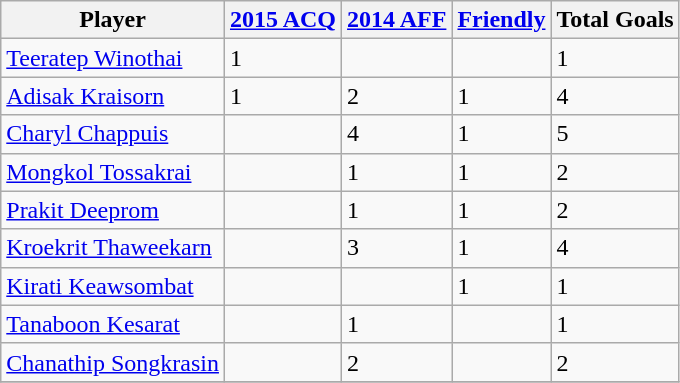<table class="wikitable sortable" style="text-align: left;">
<tr>
<th>Player</th>
<th><a href='#'>2015 ACQ</a></th>
<th><a href='#'>2014 AFF</a></th>
<th><a href='#'>Friendly</a></th>
<th>Total Goals</th>
</tr>
<tr>
<td><a href='#'>Teeratep Winothai</a></td>
<td>1</td>
<td></td>
<td></td>
<td>1</td>
</tr>
<tr>
<td><a href='#'>Adisak Kraisorn</a></td>
<td>1</td>
<td>2</td>
<td>1</td>
<td>4</td>
</tr>
<tr>
<td><a href='#'>Charyl Chappuis</a></td>
<td></td>
<td>4</td>
<td>1</td>
<td>5</td>
</tr>
<tr>
<td><a href='#'>Mongkol Tossakrai</a></td>
<td></td>
<td>1</td>
<td>1</td>
<td>2</td>
</tr>
<tr>
<td><a href='#'>Prakit Deeprom</a></td>
<td></td>
<td>1</td>
<td>1</td>
<td>2</td>
</tr>
<tr>
<td><a href='#'>Kroekrit Thaweekarn</a></td>
<td></td>
<td>3</td>
<td>1</td>
<td>4</td>
</tr>
<tr>
<td><a href='#'>Kirati Keawsombat</a></td>
<td></td>
<td></td>
<td>1</td>
<td>1</td>
</tr>
<tr>
<td><a href='#'>Tanaboon Kesarat</a></td>
<td></td>
<td>1</td>
<td></td>
<td>1</td>
</tr>
<tr>
<td><a href='#'>Chanathip Songkrasin</a></td>
<td></td>
<td>2</td>
<td></td>
<td>2</td>
</tr>
<tr>
</tr>
</table>
